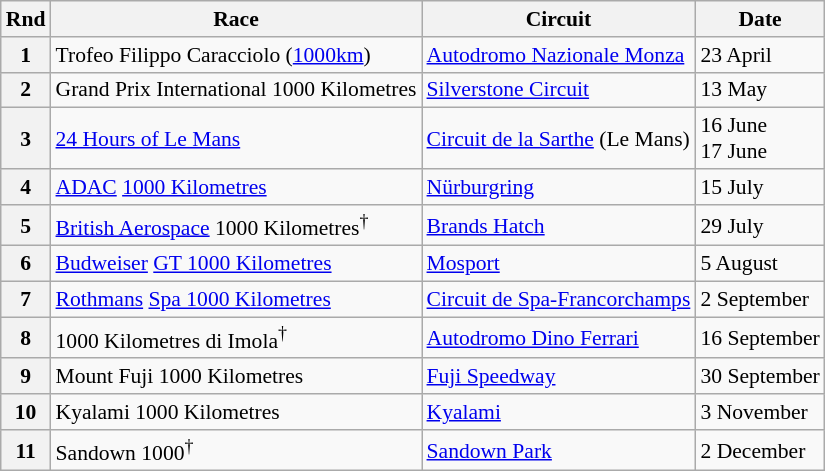<table class="wikitable" style="font-size: 90%;">
<tr>
<th>Rnd</th>
<th>Race</th>
<th>Circuit</th>
<th>Date</th>
</tr>
<tr>
<th>1</th>
<td> Trofeo Filippo Caracciolo (<a href='#'>1000km</a>)</td>
<td><a href='#'>Autodromo Nazionale Monza</a></td>
<td>23 April</td>
</tr>
<tr>
<th>2</th>
<td> Grand Prix International 1000 Kilometres</td>
<td><a href='#'>Silverstone Circuit</a></td>
<td>13 May</td>
</tr>
<tr>
<th>3</th>
<td> <a href='#'>24 Hours of Le Mans</a></td>
<td><a href='#'>Circuit de la Sarthe</a> (Le Mans)</td>
<td>16 June<br>17 June</td>
</tr>
<tr>
<th>4</th>
<td> <a href='#'>ADAC</a> <a href='#'>1000 Kilometres</a></td>
<td><a href='#'>Nürburgring</a></td>
<td>15 July</td>
</tr>
<tr>
<th>5</th>
<td> <a href='#'>British Aerospace</a> 1000 Kilometres<sup>†</sup></td>
<td><a href='#'>Brands Hatch</a></td>
<td>29 July</td>
</tr>
<tr>
<th>6</th>
<td> <a href='#'>Budweiser</a> <a href='#'>GT 1000 Kilometres</a></td>
<td><a href='#'>Mosport</a></td>
<td>5 August</td>
</tr>
<tr>
<th>7</th>
<td> <a href='#'>Rothmans</a> <a href='#'>Spa 1000 Kilometres</a></td>
<td><a href='#'>Circuit de Spa-Francorchamps</a></td>
<td>2 September</td>
</tr>
<tr>
<th>8</th>
<td> 1000 Kilometres di Imola<sup>†</sup></td>
<td><a href='#'>Autodromo Dino Ferrari</a></td>
<td>16 September</td>
</tr>
<tr>
<th>9</th>
<td> Mount Fuji 1000 Kilometres</td>
<td><a href='#'>Fuji Speedway</a></td>
<td>30 September</td>
</tr>
<tr>
<th>10</th>
<td> Kyalami 1000 Kilometres</td>
<td><a href='#'>Kyalami</a></td>
<td>3 November</td>
</tr>
<tr>
<th>11</th>
<td> Sandown 1000<sup>†</sup></td>
<td><a href='#'>Sandown Park</a></td>
<td>2 December</td>
</tr>
</table>
